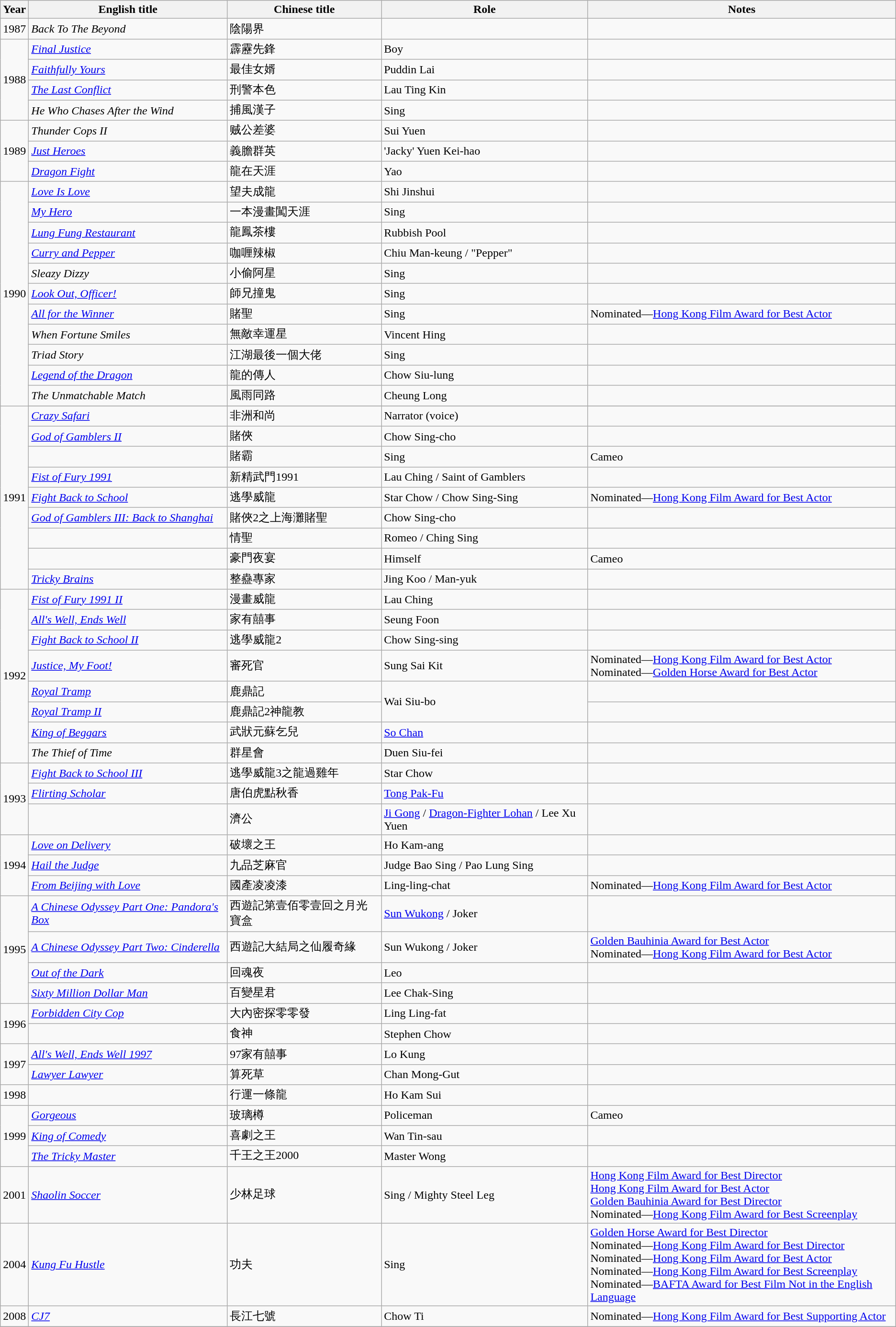<table class="wikitable sortable">
<tr>
<th>Year</th>
<th>English title</th>
<th>Chinese title</th>
<th>Role</th>
<th class="unsortable">Notes</th>
</tr>
<tr>
<td>1987</td>
<td><em>Back To The Beyond</em></td>
<td>陰陽界</td>
<td></td>
</tr>
<tr>
<td rowspan=4>1988</td>
<td><em><a href='#'>Final Justice</a></em></td>
<td>霹靂先鋒</td>
<td>Boy</td>
<td></td>
</tr>
<tr>
<td><em><a href='#'>Faithfully Yours</a></em></td>
<td>最佳女婿</td>
<td>Puddin Lai</td>
<td></td>
</tr>
<tr>
<td><em><a href='#'>The Last Conflict</a></em></td>
<td>刑警本色</td>
<td>Lau Ting Kin</td>
<td></td>
</tr>
<tr>
<td><em>He Who Chases After the Wind</em></td>
<td>捕風漢子</td>
<td>Sing</td>
<td></td>
</tr>
<tr>
<td rowspan=3>1989</td>
<td><em>Thunder Cops II</em></td>
<td>贼公差婆</td>
<td>Sui Yuen</td>
<td></td>
</tr>
<tr>
<td><em><a href='#'>Just Heroes</a></em></td>
<td>義膽群英</td>
<td>'Jacky' Yuen Kei-hao</td>
<td></td>
</tr>
<tr>
<td><em><a href='#'>Dragon Fight</a></em></td>
<td>龍在天涯</td>
<td>Yao</td>
<td></td>
</tr>
<tr>
<td rowspan=11>1990</td>
<td><em><a href='#'>Love Is Love</a></em></td>
<td>望夫成龍</td>
<td>Shi Jinshui</td>
<td></td>
</tr>
<tr>
<td><em><a href='#'>My Hero</a></em></td>
<td>一本漫畫闖天涯</td>
<td>Sing</td>
<td></td>
</tr>
<tr>
<td><em><a href='#'>Lung Fung Restaurant</a></em></td>
<td>龍鳳茶樓</td>
<td>Rubbish Pool</td>
<td></td>
</tr>
<tr>
<td><em><a href='#'>Curry and Pepper</a></em></td>
<td>咖喱辣椒</td>
<td>Chiu Man-keung / "Pepper"</td>
<td></td>
</tr>
<tr>
<td><em>Sleazy Dizzy</em></td>
<td>小偷阿星</td>
<td>Sing</td>
<td></td>
</tr>
<tr>
<td><em><a href='#'>Look Out, Officer!</a></em></td>
<td>師兄撞鬼</td>
<td>Sing</td>
<td></td>
</tr>
<tr>
<td><em><a href='#'>All for the Winner</a></em></td>
<td>賭聖</td>
<td>Sing</td>
<td>Nominated—<a href='#'>Hong Kong Film Award for Best Actor</a></td>
</tr>
<tr>
<td><em>When Fortune Smiles</em></td>
<td>無敵幸運星</td>
<td>Vincent Hing</td>
<td></td>
</tr>
<tr>
<td><em>Triad Story</em></td>
<td>江湖最後一個大佬</td>
<td>Sing</td>
<td></td>
</tr>
<tr>
<td><em><a href='#'>Legend of the Dragon</a></em></td>
<td>龍的傳人</td>
<td>Chow Siu-lung</td>
<td></td>
</tr>
<tr>
<td><em>The Unmatchable Match</em></td>
<td>風雨同路</td>
<td>Cheung Long</td>
<td></td>
</tr>
<tr>
<td rowspan=10>1991</td>
</tr>
<tr>
<td><em><a href='#'>Crazy Safari</a></em></td>
<td>非洲和尚</td>
<td>Narrator (voice)</td>
<td></td>
</tr>
<tr>
<td><em><a href='#'>God of Gamblers II</a></em></td>
<td>賭俠</td>
<td>Chow Sing-cho</td>
<td></td>
</tr>
<tr>
<td><em></em></td>
<td>賭霸</td>
<td>Sing</td>
<td>Cameo</td>
</tr>
<tr>
<td><em><a href='#'>Fist of Fury 1991</a></em></td>
<td>新精武門1991</td>
<td>Lau Ching / Saint of Gamblers</td>
<td></td>
</tr>
<tr>
<td><em><a href='#'>Fight Back to School</a></em></td>
<td>逃學威龍</td>
<td>Star Chow / Chow Sing-Sing</td>
<td>Nominated—<a href='#'>Hong Kong Film Award for Best Actor</a></td>
</tr>
<tr>
<td><em><a href='#'>God of Gamblers III: Back to Shanghai</a></em></td>
<td>賭俠2之上海灘賭聖</td>
<td>Chow Sing-cho</td>
<td></td>
</tr>
<tr>
<td><em></em></td>
<td>情聖</td>
<td>Romeo / Ching Sing</td>
<td></td>
</tr>
<tr>
<td><em></em></td>
<td>豪門夜宴</td>
<td>Himself</td>
<td>Cameo</td>
</tr>
<tr>
<td><em><a href='#'>Tricky Brains</a></em></td>
<td>整蠱專家</td>
<td>Jing Koo / Man-yuk</td>
<td></td>
</tr>
<tr>
<td rowspan=8>1992</td>
<td><em><a href='#'>Fist of Fury 1991 II</a></em></td>
<td>漫畫威龍</td>
<td>Lau Ching</td>
<td></td>
</tr>
<tr>
<td><em><a href='#'>All's Well, Ends Well</a></em></td>
<td>家有囍事</td>
<td>Seung Foon</td>
<td></td>
</tr>
<tr>
<td><em><a href='#'>Fight Back to School II</a></em></td>
<td>逃學威龍2</td>
<td>Chow Sing-sing</td>
<td></td>
</tr>
<tr>
<td><em><a href='#'>Justice, My Foot!</a></em></td>
<td>審死官</td>
<td>Sung Sai Kit</td>
<td>Nominated—<a href='#'>Hong Kong Film Award for Best Actor</a><br>Nominated—<a href='#'>Golden Horse Award for Best Actor</a></td>
</tr>
<tr>
<td><em><a href='#'>Royal Tramp</a></em></td>
<td>鹿鼎記</td>
<td rowspan="2">Wai Siu-bo</td>
<td></td>
</tr>
<tr>
<td><em><a href='#'>Royal Tramp II</a></em></td>
<td>鹿鼎記2神龍教</td>
<td></td>
</tr>
<tr>
<td><em><a href='#'>King of Beggars</a></em></td>
<td>武狀元蘇乞兒</td>
<td><a href='#'>So Chan</a></td>
<td></td>
</tr>
<tr>
<td><em>The Thief of Time</em></td>
<td>群星會</td>
<td>Duen Siu-fei</td>
<td></td>
</tr>
<tr>
<td rowspan=3>1993</td>
<td><em><a href='#'>Fight Back to School III</a></em></td>
<td>逃學威龍3之龍過雞年</td>
<td>Star Chow</td>
<td></td>
</tr>
<tr>
<td><em><a href='#'>Flirting Scholar</a></em></td>
<td>唐伯虎點秋香</td>
<td><a href='#'>Tong Pak-Fu</a></td>
<td></td>
</tr>
<tr>
<td><em></em></td>
<td>濟公</td>
<td><a href='#'>Ji Gong</a> / <a href='#'>Dragon-Fighter Lohan</a> / Lee Xu Yuen</td>
<td></td>
</tr>
<tr>
<td rowspan=3>1994</td>
<td><em><a href='#'>Love on Delivery</a></em></td>
<td>破壞之王</td>
<td>Ho Kam-ang</td>
<td></td>
</tr>
<tr>
<td><em><a href='#'>Hail the Judge</a></em></td>
<td>九品芝麻官</td>
<td>Judge Bao Sing / Pao Lung Sing</td>
<td></td>
</tr>
<tr>
<td><em><a href='#'>From Beijing with Love</a></em></td>
<td>國產凌凌漆</td>
<td>Ling-ling-chat</td>
<td>Nominated—<a href='#'>Hong Kong Film Award for Best Actor</a></td>
</tr>
<tr>
<td rowspan=4>1995</td>
<td><em><a href='#'>A Chinese Odyssey Part One: Pandora's Box</a></em></td>
<td>西遊記第壹佰零壹回之月光寶盒</td>
<td><a href='#'>Sun Wukong</a> / Joker</td>
<td></td>
</tr>
<tr>
<td><em><a href='#'>A Chinese Odyssey Part Two: Cinderella</a></em></td>
<td>西遊記大結局之仙履奇緣</td>
<td>Sun Wukong / Joker</td>
<td><a href='#'>Golden Bauhinia Award for Best Actor</a><br>Nominated—<a href='#'>Hong Kong Film Award for Best Actor</a></td>
</tr>
<tr>
<td><em><a href='#'>Out of the Dark</a></em></td>
<td>回魂夜</td>
<td>Leo</td>
<td></td>
</tr>
<tr>
<td><em><a href='#'>Sixty Million Dollar Man</a></em></td>
<td>百變星君</td>
<td>Lee Chak-Sing</td>
<td></td>
</tr>
<tr>
<td rowspan=2>1996</td>
<td><em><a href='#'>Forbidden City Cop</a></em></td>
<td>大內密探零零發</td>
<td>Ling Ling-fat</td>
<td></td>
</tr>
<tr>
<td><em></em></td>
<td>食神</td>
<td>Stephen Chow</td>
<td></td>
</tr>
<tr>
<td rowspan=2>1997</td>
<td><em><a href='#'>All's Well, Ends Well 1997</a></em></td>
<td>97家有囍事</td>
<td>Lo Kung</td>
<td></td>
</tr>
<tr>
<td><em><a href='#'>Lawyer Lawyer</a></em></td>
<td>算死草</td>
<td>Chan Mong-Gut</td>
<td></td>
</tr>
<tr>
<td>1998</td>
<td><em></em></td>
<td>行運一條龍</td>
<td>Ho Kam Sui</td>
<td></td>
</tr>
<tr>
<td rowspan=3>1999</td>
<td><em><a href='#'>Gorgeous</a></em></td>
<td>玻璃樽</td>
<td>Policeman</td>
<td>Cameo</td>
</tr>
<tr>
<td><em><a href='#'>King of Comedy</a></em></td>
<td>喜劇之王</td>
<td>Wan Tin-sau</td>
<td></td>
</tr>
<tr>
<td><em><a href='#'>The Tricky Master</a></em></td>
<td>千王之王2000</td>
<td>Master Wong</td>
<td></td>
</tr>
<tr>
<td>2001</td>
<td><em><a href='#'>Shaolin Soccer</a></em> </td>
<td>少林足球</td>
<td>Sing / Mighty Steel Leg</td>
<td><a href='#'>Hong Kong Film Award for Best Director</a><br><a href='#'>Hong Kong Film Award for Best Actor</a><br><a href='#'>Golden Bauhinia Award for Best Director</a><br>Nominated—<a href='#'>Hong Kong Film Award for Best Screenplay</a></td>
</tr>
<tr>
<td>2004</td>
<td><em><a href='#'>Kung Fu Hustle</a></em></td>
<td>功夫</td>
<td>Sing</td>
<td><a href='#'>Golden Horse Award for Best Director</a><br>Nominated—<a href='#'>Hong Kong Film Award for Best Director</a><br>Nominated—<a href='#'>Hong Kong Film Award for Best Actor</a><br>Nominated—<a href='#'>Hong Kong Film Award for Best Screenplay</a><br>Nominated—<a href='#'>BAFTA Award for Best Film Not in the English Language</a></td>
</tr>
<tr>
<td>2008</td>
<td><em><a href='#'>CJ7</a></em></td>
<td>長江七號</td>
<td>Chow Ti</td>
<td>Nominated—<a href='#'>Hong Kong Film Award for Best Supporting Actor</a></td>
</tr>
<tr>
</tr>
</table>
